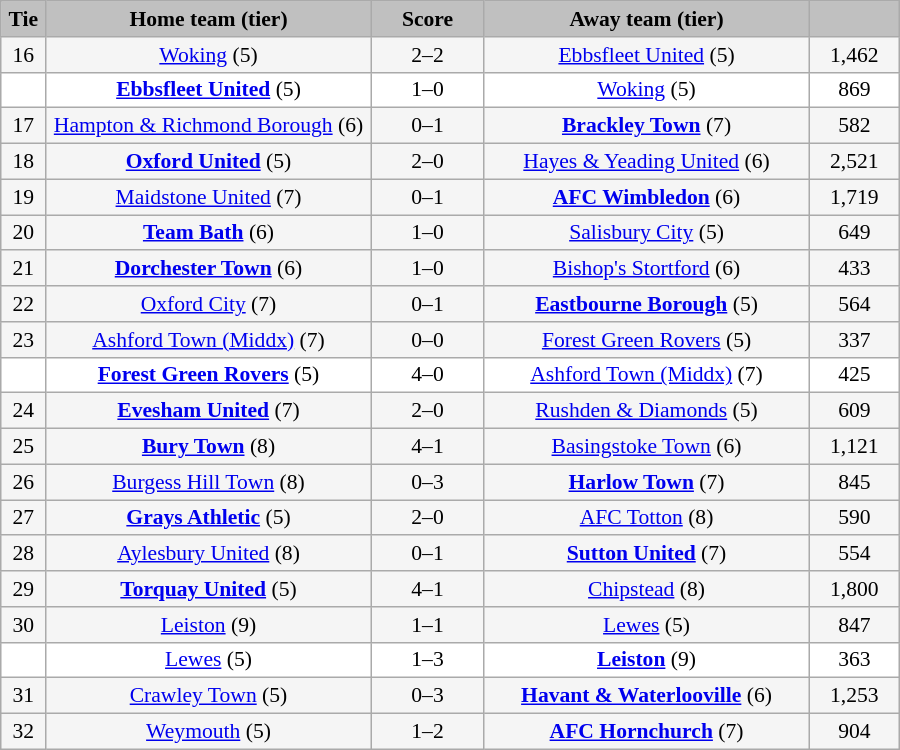<table class="wikitable" style="width: 600px; background:WhiteSmoke; text-align:center; font-size:90%">
<tr>
<td scope="col" style="width:  5.00%; background:silver;"><strong>Tie</strong></td>
<td scope="col" style="width: 36.25%; background:silver;"><strong>Home team (tier)</strong></td>
<td scope="col" style="width: 12.50%; background:silver;"><strong>Score</strong></td>
<td scope="col" style="width: 36.25%; background:silver;"><strong>Away team (tier)</strong></td>
<td scope="col" style="width: 10.00%; background:silver;"><strong></strong></td>
</tr>
<tr>
<td>16</td>
<td><a href='#'>Woking</a> (5)</td>
<td>2–2</td>
<td><a href='#'>Ebbsfleet United</a> (5)</td>
<td>1,462</td>
</tr>
<tr style="background:white;">
<td><em></em></td>
<td><strong><a href='#'>Ebbsfleet United</a></strong> (5)</td>
<td>1–0</td>
<td><a href='#'>Woking</a> (5)</td>
<td>869</td>
</tr>
<tr>
<td>17</td>
<td><a href='#'>Hampton & Richmond Borough</a> (6)</td>
<td>0–1</td>
<td><strong><a href='#'>Brackley Town</a></strong> (7)</td>
<td>582</td>
</tr>
<tr>
<td>18</td>
<td><strong><a href='#'>Oxford United</a></strong> (5)</td>
<td>2–0</td>
<td><a href='#'>Hayes & Yeading United</a> (6)</td>
<td>2,521</td>
</tr>
<tr>
<td>19</td>
<td><a href='#'>Maidstone United</a> (7)</td>
<td>0–1</td>
<td><strong><a href='#'>AFC Wimbledon</a></strong> (6)</td>
<td>1,719</td>
</tr>
<tr>
<td>20</td>
<td><strong><a href='#'>Team Bath</a></strong> (6)</td>
<td>1–0</td>
<td><a href='#'>Salisbury City</a> (5)</td>
<td>649</td>
</tr>
<tr>
<td>21</td>
<td><strong><a href='#'>Dorchester Town</a></strong> (6)</td>
<td>1–0</td>
<td><a href='#'>Bishop's Stortford</a> (6)</td>
<td>433</td>
</tr>
<tr>
<td>22</td>
<td><a href='#'>Oxford City</a> (7)</td>
<td>0–1</td>
<td><strong><a href='#'>Eastbourne Borough</a></strong> (5)</td>
<td>564</td>
</tr>
<tr>
<td>23</td>
<td><a href='#'>Ashford Town (Middx)</a> (7)</td>
<td>0–0</td>
<td><a href='#'>Forest Green Rovers</a> (5)</td>
<td>337</td>
</tr>
<tr style="background:white;">
<td><em></em></td>
<td><strong><a href='#'>Forest Green Rovers</a></strong> (5)</td>
<td>4–0</td>
<td><a href='#'>Ashford Town (Middx)</a> (7)</td>
<td>425</td>
</tr>
<tr>
<td>24</td>
<td><strong><a href='#'>Evesham United</a></strong> (7)</td>
<td>2–0</td>
<td><a href='#'>Rushden & Diamonds</a> (5)</td>
<td>609</td>
</tr>
<tr>
<td>25</td>
<td><strong><a href='#'>Bury Town</a></strong> (8)</td>
<td>4–1</td>
<td><a href='#'>Basingstoke Town</a> (6)</td>
<td>1,121</td>
</tr>
<tr>
<td>26</td>
<td><a href='#'>Burgess Hill Town</a> (8)</td>
<td>0–3</td>
<td><strong><a href='#'>Harlow Town</a></strong> (7)</td>
<td>845</td>
</tr>
<tr>
<td>27</td>
<td><strong><a href='#'>Grays Athletic</a></strong> (5)</td>
<td>2–0</td>
<td><a href='#'>AFC Totton</a> (8)</td>
<td>590</td>
</tr>
<tr>
<td>28</td>
<td><a href='#'>Aylesbury United</a> (8)</td>
<td>0–1</td>
<td><strong><a href='#'>Sutton United</a></strong> (7)</td>
<td>554</td>
</tr>
<tr>
<td>29</td>
<td><strong><a href='#'>Torquay United</a></strong> (5)</td>
<td>4–1</td>
<td><a href='#'>Chipstead</a> (8)</td>
<td>1,800</td>
</tr>
<tr>
<td>30</td>
<td><a href='#'>Leiston</a> (9)</td>
<td>1–1</td>
<td><a href='#'>Lewes</a> (5)</td>
<td>847</td>
</tr>
<tr style="background:white;">
<td><em></em></td>
<td><a href='#'>Lewes</a> (5)</td>
<td>1–3</td>
<td><strong><a href='#'>Leiston</a></strong> (9)</td>
<td>363</td>
</tr>
<tr>
<td>31</td>
<td><a href='#'>Crawley Town</a> (5)</td>
<td>0–3</td>
<td><strong><a href='#'>Havant & Waterlooville</a></strong> (6)</td>
<td>1,253</td>
</tr>
<tr>
<td>32</td>
<td><a href='#'>Weymouth</a> (5)</td>
<td>1–2</td>
<td><strong><a href='#'>AFC Hornchurch</a></strong> (7)</td>
<td>904</td>
</tr>
</table>
